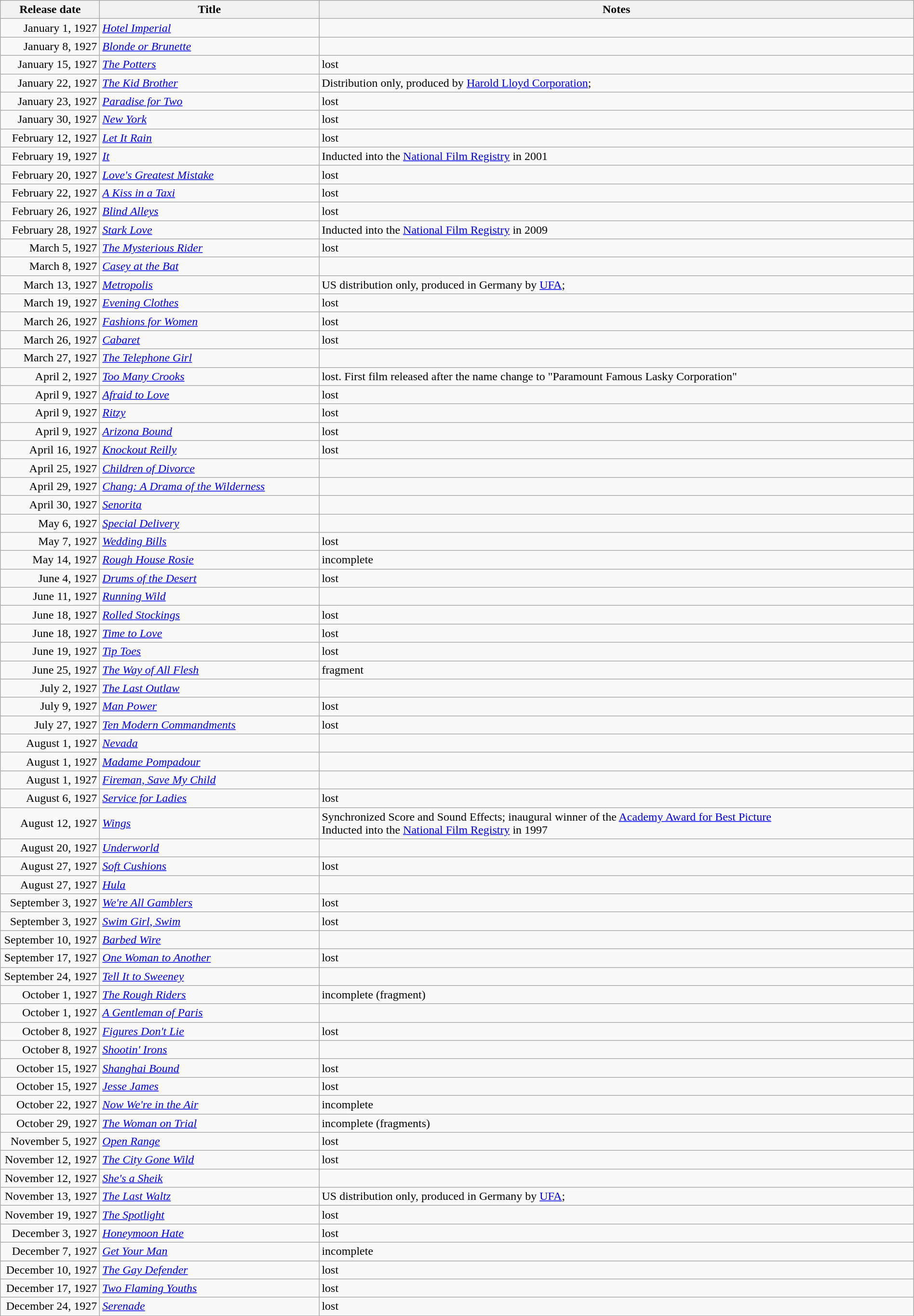<table class="wikitable sortable" style="width:100%;">
<tr>
<th scope="col" style="width:130px;">Release date</th>
<th>Title</th>
<th>Notes</th>
</tr>
<tr>
<td style="text-align:right;">January 1, 1927</td>
<td><em><a href='#'>Hotel Imperial</a></em></td>
<td></td>
</tr>
<tr>
<td style="text-align:right;">January 8, 1927</td>
<td><em><a href='#'>Blonde or Brunette</a></em></td>
<td></td>
</tr>
<tr>
<td style="text-align:right;">January 15, 1927</td>
<td><em><a href='#'>The Potters</a></em></td>
<td>lost</td>
</tr>
<tr>
<td style="text-align:right;">January 22, 1927</td>
<td><em><a href='#'>The Kid Brother</a></em></td>
<td>Distribution only, produced by <a href='#'>Harold Lloyd Corporation</a>;</td>
</tr>
<tr>
<td style="text-align:right;">January 23, 1927</td>
<td><em><a href='#'>Paradise for Two</a></em></td>
<td>lost</td>
</tr>
<tr>
<td style="text-align:right;">January 30, 1927</td>
<td><em><a href='#'>New York</a></em></td>
<td>lost</td>
</tr>
<tr>
<td style="text-align:right;">February 12, 1927</td>
<td><em><a href='#'>Let It Rain</a></em></td>
<td>lost</td>
</tr>
<tr>
<td style="text-align:right;">February 19, 1927</td>
<td><em><a href='#'>It</a></em></td>
<td>Inducted into the <a href='#'>National Film Registry</a> in 2001</td>
</tr>
<tr>
<td style="text-align:right;">February 20, 1927</td>
<td><em><a href='#'>Love's Greatest Mistake</a></em></td>
<td>lost</td>
</tr>
<tr>
<td style="text-align:right;">February 22, 1927</td>
<td><em><a href='#'>A Kiss in a Taxi</a></em></td>
<td>lost</td>
</tr>
<tr>
<td style="text-align:right;">February 26, 1927</td>
<td><em><a href='#'>Blind Alleys</a></em></td>
<td>lost</td>
</tr>
<tr>
<td style="text-align:right;">February 28, 1927</td>
<td><em><a href='#'>Stark Love</a></em></td>
<td>Inducted into the <a href='#'>National Film Registry</a> in 2009</td>
</tr>
<tr>
<td style="text-align:right;">March 5, 1927</td>
<td><em><a href='#'>The Mysterious Rider</a></em></td>
<td>lost</td>
</tr>
<tr>
<td style="text-align:right;">March 8, 1927</td>
<td><em><a href='#'>Casey at the Bat</a></em></td>
<td></td>
</tr>
<tr>
<td style="text-align:right;">March 13, 1927</td>
<td><em><a href='#'>Metropolis</a></em></td>
<td>US distribution only, produced in Germany by <a href='#'>UFA</a>;</td>
</tr>
<tr>
<td style="text-align:right;">March 19, 1927</td>
<td><em><a href='#'>Evening Clothes</a></em></td>
<td>lost</td>
</tr>
<tr>
<td style="text-align:right;">March 26, 1927</td>
<td><em><a href='#'>Fashions for Women</a></em></td>
<td>lost</td>
</tr>
<tr>
<td style="text-align:right;">March 26, 1927</td>
<td><em><a href='#'>Cabaret</a></em></td>
<td>lost</td>
</tr>
<tr>
<td style="text-align:right;">March 27, 1927</td>
<td><em><a href='#'>The Telephone Girl</a></em></td>
<td></td>
</tr>
<tr>
<td style="text-align:right;">April 2, 1927</td>
<td><em><a href='#'>Too Many Crooks</a></em></td>
<td>lost. First film released after the name change to "Paramount Famous Lasky Corporation"</td>
</tr>
<tr>
<td style="text-align:right;">April 9, 1927</td>
<td><em><a href='#'>Afraid to Love</a></em></td>
<td>lost</td>
</tr>
<tr>
<td style="text-align:right;">April 9, 1927</td>
<td><em><a href='#'>Ritzy</a></em></td>
<td>lost</td>
</tr>
<tr>
<td style="text-align:right;">April 9, 1927</td>
<td><em><a href='#'>Arizona Bound</a></em></td>
<td>lost</td>
</tr>
<tr>
<td style="text-align:right;">April 16, 1927</td>
<td><em><a href='#'>Knockout Reilly</a></em></td>
<td>lost</td>
</tr>
<tr>
<td style="text-align:right;">April 25, 1927</td>
<td><em><a href='#'>Children of Divorce</a></em></td>
<td></td>
</tr>
<tr>
<td style="text-align:right;">April 29, 1927</td>
<td><em><a href='#'>Chang: A Drama of the Wilderness</a></em></td>
<td></td>
</tr>
<tr>
<td style="text-align:right;">April 30, 1927</td>
<td><em><a href='#'>Senorita</a></em></td>
<td></td>
</tr>
<tr>
<td style="text-align:right;">May 6, 1927</td>
<td><em><a href='#'>Special Delivery</a></em></td>
<td></td>
</tr>
<tr>
<td style="text-align:right;">May 7, 1927</td>
<td><em><a href='#'>Wedding Bills</a></em></td>
<td>lost</td>
</tr>
<tr>
<td style="text-align:right;">May 14, 1927</td>
<td><em><a href='#'>Rough House Rosie</a></em></td>
<td>incomplete</td>
</tr>
<tr>
<td style="text-align:right;">June 4, 1927</td>
<td><em><a href='#'>Drums of the Desert</a></em></td>
<td>lost</td>
</tr>
<tr>
<td style="text-align:right;">June 11, 1927</td>
<td><em><a href='#'>Running Wild</a></em></td>
<td></td>
</tr>
<tr>
<td style="text-align:right;">June 18, 1927</td>
<td><em><a href='#'>Rolled Stockings</a></em></td>
<td>lost</td>
</tr>
<tr>
<td style="text-align:right;">June 18, 1927</td>
<td><em><a href='#'>Time to Love</a></em></td>
<td>lost</td>
</tr>
<tr>
<td style="text-align:right;">June 19, 1927</td>
<td><em><a href='#'>Tip Toes</a></em></td>
<td>lost</td>
</tr>
<tr>
<td style="text-align:right;">June 25, 1927</td>
<td><em><a href='#'>The Way of All Flesh</a></em></td>
<td>fragment</td>
</tr>
<tr>
<td style="text-align:right;">July 2, 1927</td>
<td><em><a href='#'>The Last Outlaw</a></em></td>
<td></td>
</tr>
<tr>
<td style="text-align:right;">July 9, 1927</td>
<td><em><a href='#'>Man Power</a></em></td>
<td>lost</td>
</tr>
<tr>
<td style="text-align:right;">July 27, 1927</td>
<td><em><a href='#'>Ten Modern Commandments</a></em></td>
<td>lost</td>
</tr>
<tr>
<td style="text-align:right;">August 1, 1927</td>
<td><em><a href='#'>Nevada</a></em></td>
<td></td>
</tr>
<tr>
<td style="text-align:right;">August 1, 1927</td>
<td><em><a href='#'>Madame Pompadour</a></em></td>
<td></td>
</tr>
<tr>
<td style="text-align:right;">August 1, 1927</td>
<td><em><a href='#'>Fireman, Save My Child</a></em></td>
<td></td>
</tr>
<tr>
<td style="text-align:right;">August 6, 1927</td>
<td><em><a href='#'>Service for Ladies</a></em></td>
<td>lost</td>
</tr>
<tr>
<td style="text-align:right;">August 12, 1927</td>
<td><em><a href='#'>Wings</a></em></td>
<td>Synchronized Score and Sound Effects; inaugural winner of the <a href='#'>Academy Award for Best Picture</a><br>Inducted into the <a href='#'>National Film Registry</a> in 1997</td>
</tr>
<tr>
<td style="text-align:right;">August 20, 1927</td>
<td><em><a href='#'>Underworld</a></em></td>
<td></td>
</tr>
<tr>
<td style="text-align:right;">August 27, 1927</td>
<td><em><a href='#'>Soft Cushions</a></em></td>
<td>lost</td>
</tr>
<tr>
<td style="text-align:right;">August 27, 1927</td>
<td><em><a href='#'>Hula</a></em></td>
<td></td>
</tr>
<tr>
<td style="text-align:right;">September 3, 1927</td>
<td><em><a href='#'>We're All Gamblers</a></em></td>
<td>lost</td>
</tr>
<tr>
<td style="text-align:right;">September 3, 1927</td>
<td><em><a href='#'>Swim Girl, Swim</a></em></td>
<td>lost</td>
</tr>
<tr>
<td style="text-align:right;">September 10, 1927</td>
<td><em><a href='#'>Barbed Wire</a></em></td>
<td></td>
</tr>
<tr>
<td style="text-align:right;">September 17, 1927</td>
<td><em><a href='#'>One Woman to Another</a></em></td>
<td>lost</td>
</tr>
<tr>
<td style="text-align:right;">September 24, 1927</td>
<td><em><a href='#'>Tell It to Sweeney</a></em></td>
<td></td>
</tr>
<tr>
<td style="text-align:right;">October 1, 1927</td>
<td><em><a href='#'>The Rough Riders</a></em></td>
<td>incomplete (fragment)</td>
</tr>
<tr>
<td style="text-align:right;">October 1, 1927</td>
<td><em><a href='#'>A Gentleman of Paris</a></em></td>
<td></td>
</tr>
<tr>
<td style="text-align:right;">October 8, 1927</td>
<td><em><a href='#'>Figures Don't Lie</a></em></td>
<td>lost</td>
</tr>
<tr>
<td style="text-align:right;">October 8, 1927</td>
<td><em><a href='#'>Shootin' Irons</a></em></td>
<td></td>
</tr>
<tr>
<td style="text-align:right;">October 15, 1927</td>
<td><em><a href='#'>Shanghai Bound</a></em></td>
<td>lost</td>
</tr>
<tr>
<td style="text-align:right;">October 15, 1927</td>
<td><em><a href='#'>Jesse James</a></em></td>
<td>lost</td>
</tr>
<tr>
<td style="text-align:right;">October 22, 1927</td>
<td><em><a href='#'>Now We're in the Air</a></em></td>
<td>incomplete</td>
</tr>
<tr>
<td style="text-align:right;">October 29, 1927</td>
<td><em><a href='#'>The Woman on Trial</a></em></td>
<td>incomplete (fragments)</td>
</tr>
<tr>
<td style="text-align:right;">November 5, 1927</td>
<td><em><a href='#'>Open Range</a></em></td>
<td>lost</td>
</tr>
<tr>
<td style="text-align:right;">November 12, 1927</td>
<td><em><a href='#'>The City Gone Wild</a></em></td>
<td>lost</td>
</tr>
<tr>
<td style="text-align:right;">November 12, 1927</td>
<td><em><a href='#'>She's a Sheik</a></em></td>
<td></td>
</tr>
<tr>
<td style="text-align:right;">November 13, 1927</td>
<td><em><a href='#'>The Last Waltz</a></em></td>
<td>US distribution only, produced in Germany by <a href='#'>UFA</a>;</td>
</tr>
<tr>
<td style="text-align:right;">November 19, 1927</td>
<td><em><a href='#'>The Spotlight</a></em></td>
<td>lost</td>
</tr>
<tr>
<td style="text-align:right;">December 3, 1927</td>
<td><em><a href='#'>Honeymoon Hate</a></em></td>
<td>lost</td>
</tr>
<tr>
<td style="text-align:right;">December 7, 1927</td>
<td><em><a href='#'>Get Your Man</a></em></td>
<td>incomplete</td>
</tr>
<tr>
<td style="text-align:right;">December 10, 1927</td>
<td><em><a href='#'>The Gay Defender</a></em></td>
<td>lost</td>
</tr>
<tr>
<td style="text-align:right;">December 17, 1927</td>
<td><em><a href='#'>Two Flaming Youths</a></em></td>
<td>lost</td>
</tr>
<tr>
<td style="text-align:right;">December 24, 1927</td>
<td><em><a href='#'>Serenade</a></em></td>
<td>lost</td>
</tr>
<tr>
</tr>
</table>
